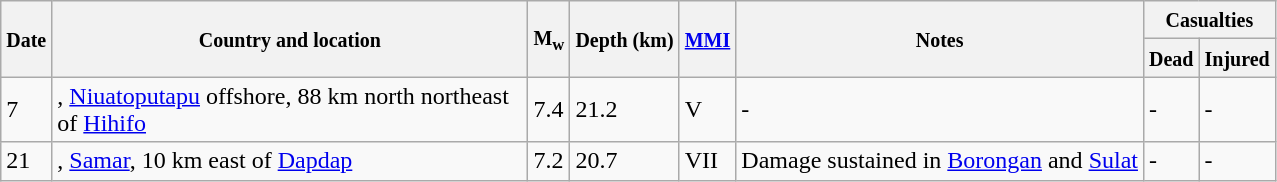<table class="wikitable sortable" style="border:1px black; margin-left:1em;">
<tr>
<th rowspan="2"><small>Date</small></th>
<th rowspan="2" style="width: 310px"><small>Country and location</small></th>
<th rowspan="2"><small>M<sub>w</sub></small></th>
<th rowspan="2"><small>Depth (km)</small></th>
<th rowspan="2"><small><a href='#'>MMI</a></small></th>
<th rowspan="2" class="unsortable"><small>Notes</small></th>
<th colspan="2"><small>Casualties</small></th>
</tr>
<tr>
<th><small>Dead</small></th>
<th><small>Injured</small></th>
</tr>
<tr>
<td>7</td>
<td>, <a href='#'>Niuatoputapu</a> offshore, 88 km north northeast of <a href='#'>Hihifo</a></td>
<td>7.4</td>
<td>21.2</td>
<td>V</td>
<td>-</td>
<td>-</td>
<td>-</td>
</tr>
<tr>
<td>21</td>
<td>, <a href='#'>Samar</a>, 10 km east of <a href='#'>Dapdap</a></td>
<td>7.2</td>
<td>20.7</td>
<td>VII</td>
<td>Damage sustained in <a href='#'>Borongan</a> and <a href='#'>Sulat</a></td>
<td>-</td>
<td>-</td>
</tr>
</table>
